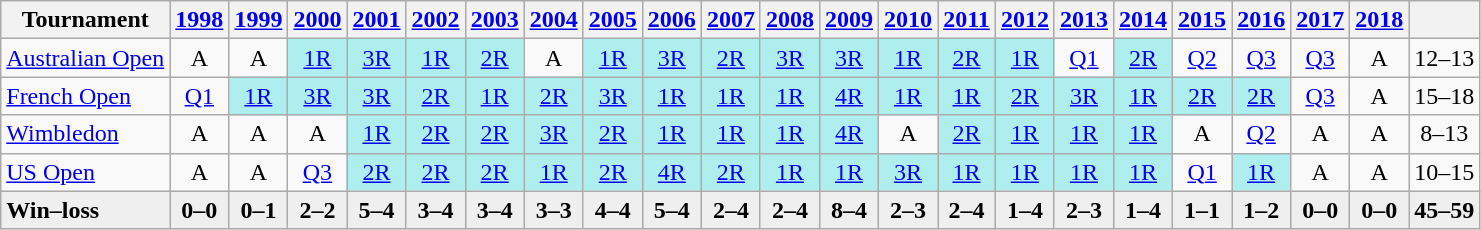<table class=wikitable style=text-align:center;>
<tr>
<th>Tournament</th>
<th><a href='#'>1998</a></th>
<th><a href='#'>1999</a></th>
<th><a href='#'>2000</a></th>
<th><a href='#'>2001</a></th>
<th><a href='#'>2002</a></th>
<th><a href='#'>2003</a></th>
<th><a href='#'>2004</a></th>
<th><a href='#'>2005</a></th>
<th><a href='#'>2006</a></th>
<th><a href='#'>2007</a></th>
<th><a href='#'>2008</a></th>
<th><a href='#'>2009</a></th>
<th><a href='#'>2010</a></th>
<th><a href='#'>2011</a></th>
<th><a href='#'>2012</a></th>
<th><a href='#'>2013</a></th>
<th><a href='#'>2014</a></th>
<th><a href='#'>2015</a></th>
<th><a href='#'>2016</a></th>
<th><a href='#'>2017</a></th>
<th><a href='#'>2018</a></th>
<th></th>
</tr>
<tr>
<td align=left><a href='#'>Australian Open</a></td>
<td>A</td>
<td>A</td>
<td bgcolor=afeeee><a href='#'>1R</a></td>
<td bgcolor=afeeee><a href='#'>3R</a></td>
<td bgcolor=afeeee><a href='#'>1R</a></td>
<td bgcolor=afeeee><a href='#'>2R</a></td>
<td>A</td>
<td bgcolor=afeeee><a href='#'>1R</a></td>
<td bgcolor=afeeee><a href='#'>3R</a></td>
<td bgcolor=afeeee><a href='#'>2R</a></td>
<td bgcolor=afeeee><a href='#'>3R</a></td>
<td bgcolor=afeeee><a href='#'>3R</a></td>
<td bgcolor=afeeee><a href='#'>1R</a></td>
<td bgcolor=afeeee><a href='#'>2R</a></td>
<td bgcolor=afeeee><a href='#'>1R</a></td>
<td><a href='#'>Q1</a></td>
<td bgcolor=afeeee><a href='#'>2R</a></td>
<td><a href='#'>Q2</a></td>
<td><a href='#'>Q3</a></td>
<td><a href='#'>Q3</a></td>
<td>A</td>
<td>12–13</td>
</tr>
<tr>
<td align=left><a href='#'>French Open</a></td>
<td><a href='#'>Q1</a></td>
<td bgcolor=afeeee><a href='#'>1R</a></td>
<td bgcolor=afeeee><a href='#'>3R</a></td>
<td bgcolor=afeeee><a href='#'>3R</a></td>
<td bgcolor=afeeee><a href='#'>2R</a></td>
<td bgcolor=afeeee><a href='#'>1R</a></td>
<td bgcolor=afeeee><a href='#'>2R</a></td>
<td bgcolor=afeeee><a href='#'>3R</a></td>
<td bgcolor=afeeee><a href='#'>1R</a></td>
<td bgcolor=afeeee><a href='#'>1R</a></td>
<td bgcolor=afeeee><a href='#'>1R</a></td>
<td bgcolor=afeeee><a href='#'>4R</a></td>
<td bgcolor=afeeee><a href='#'>1R</a></td>
<td bgcolor=afeeee><a href='#'>1R</a></td>
<td bgcolor=afeeee><a href='#'>2R</a></td>
<td bgcolor=afeeee><a href='#'>3R</a></td>
<td bgcolor=afeeee><a href='#'>1R</a></td>
<td bgcolor=afeeee><a href='#'>2R</a></td>
<td bgcolor=afeeee><a href='#'>2R</a></td>
<td><a href='#'>Q3</a></td>
<td>A</td>
<td>15–18</td>
</tr>
<tr>
<td align=left><a href='#'>Wimbledon</a></td>
<td>A</td>
<td>A</td>
<td>A</td>
<td bgcolor=afeeee><a href='#'>1R</a></td>
<td bgcolor=afeeee><a href='#'>2R</a></td>
<td bgcolor=afeeee><a href='#'>2R</a></td>
<td bgcolor=afeeee><a href='#'>3R</a></td>
<td bgcolor=afeeee><a href='#'>2R</a></td>
<td bgcolor=afeeee><a href='#'>1R</a></td>
<td bgcolor=afeeee><a href='#'>1R</a></td>
<td bgcolor=afeeee><a href='#'>1R</a></td>
<td bgcolor=afeeee><a href='#'>4R</a></td>
<td>A</td>
<td bgcolor=afeeee><a href='#'>2R</a></td>
<td bgcolor=afeeee><a href='#'>1R</a></td>
<td bgcolor=afeeee><a href='#'>1R</a></td>
<td bgcolor=afeeee><a href='#'>1R</a></td>
<td>A</td>
<td><a href='#'>Q2</a></td>
<td>A</td>
<td>A</td>
<td>8–13</td>
</tr>
<tr>
<td align=left><a href='#'>US Open</a></td>
<td>A</td>
<td>A</td>
<td><a href='#'>Q3</a></td>
<td bgcolor=afeeee><a href='#'>2R</a></td>
<td bgcolor=afeeee><a href='#'>2R</a></td>
<td bgcolor=afeeee><a href='#'>2R</a></td>
<td bgcolor=afeeee><a href='#'>1R</a></td>
<td bgcolor=afeeee><a href='#'>2R</a></td>
<td bgcolor=afeeee><a href='#'>4R</a></td>
<td bgcolor=afeeee><a href='#'>2R</a></td>
<td bgcolor=afeeee><a href='#'>1R</a></td>
<td bgcolor=afeeee><a href='#'>1R</a></td>
<td bgcolor=afeeee><a href='#'>3R</a></td>
<td bgcolor=afeeee><a href='#'>1R</a></td>
<td bgcolor=afeeee><a href='#'>1R</a></td>
<td bgcolor=afeeee><a href='#'>1R</a></td>
<td bgcolor=afeeee><a href='#'>1R</a></td>
<td><a href='#'>Q1</a></td>
<td bgcolor=afeeee><a href='#'>1R</a></td>
<td>A</td>
<td>A</td>
<td>10–15</td>
</tr>
<tr style=background:#efefef;font-weight:bold>
<td style="text-align:left">Win–loss</td>
<td>0–0</td>
<td>0–1</td>
<td>2–2</td>
<td>5–4</td>
<td>3–4</td>
<td>3–4</td>
<td>3–3</td>
<td>4–4</td>
<td>5–4</td>
<td>2–4</td>
<td>2–4</td>
<td>8–4</td>
<td>2–3</td>
<td>2–4</td>
<td>1–4</td>
<td>2–3</td>
<td>1–4</td>
<td>1–1</td>
<td>1–2</td>
<td>0–0</td>
<td>0–0</td>
<td>45–59</td>
</tr>
</table>
